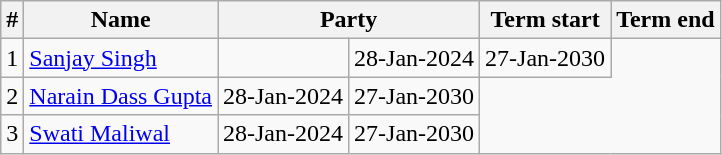<table class="wikitable sortable">
<tr>
<th>#</th>
<th>Name</th>
<th colspan="2">Party</th>
<th>Term start</th>
<th>Term end</th>
</tr>
<tr>
<td>1</td>
<td><a href='#'>Sanjay Singh</a></td>
<td></td>
<td>28-Jan-2024</td>
<td>27-Jan-2030</td>
</tr>
<tr>
<td>2</td>
<td><a href='#'>Narain Dass Gupta</a></td>
<td>28-Jan-2024</td>
<td>27-Jan-2030</td>
</tr>
<tr>
<td>3</td>
<td><a href='#'>Swati Maliwal</a></td>
<td>28-Jan-2024</td>
<td>27-Jan-2030</td>
</tr>
</table>
